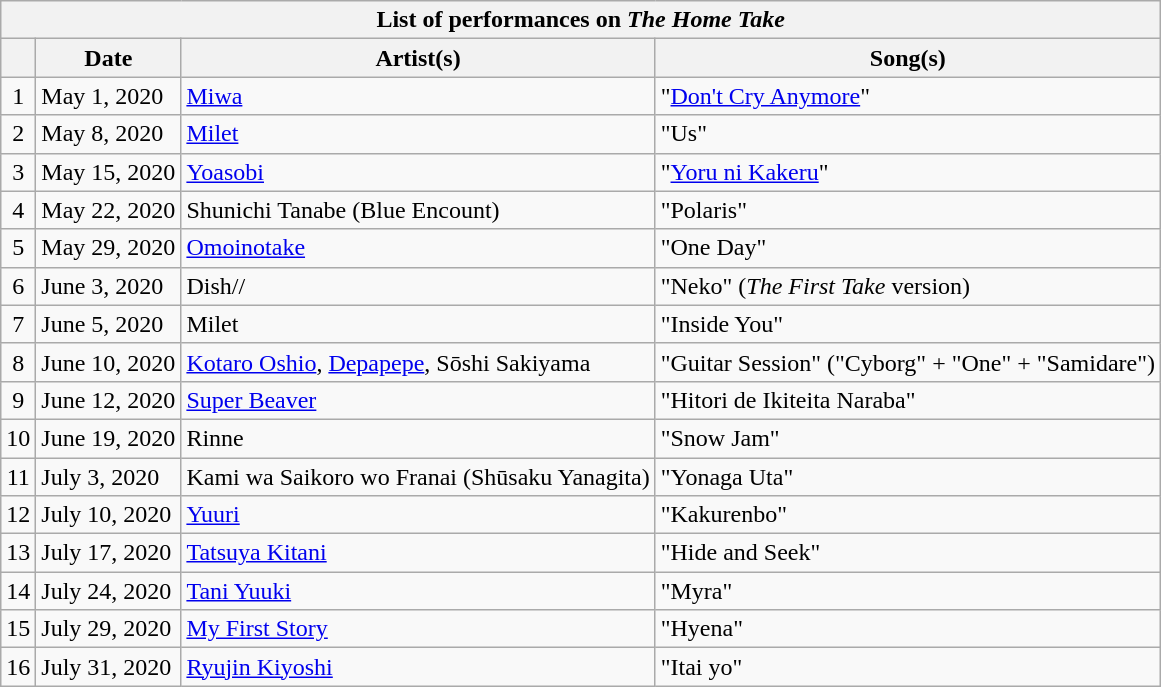<table class="wikitable plainrowheaders collapsible collapsed">
<tr>
<th scope="col" colspan="4">List of performances on <em>The Home Take</em></th>
</tr>
<tr>
<th scope="col"></th>
<th scope="col">Date</th>
<th scope="col">Artist(s)</th>
<th scope="col">Song(s)</th>
</tr>
<tr>
<td style="text-align:center">1</td>
<td>May 1, 2020</td>
<td><a href='#'>Miwa</a></td>
<td>"<a href='#'>Don't Cry Anymore</a>"</td>
</tr>
<tr>
<td style="text-align:center">2</td>
<td>May 8, 2020</td>
<td><a href='#'>Milet</a></td>
<td>"Us"</td>
</tr>
<tr>
<td style="text-align:center">3</td>
<td>May 15, 2020</td>
<td><a href='#'>Yoasobi</a></td>
<td>"<a href='#'>Yoru ni Kakeru</a>"</td>
</tr>
<tr>
<td style="text-align:center">4</td>
<td>May 22, 2020</td>
<td>Shunichi Tanabe (Blue Encount)</td>
<td>"Polaris"</td>
</tr>
<tr>
<td style="text-align:center">5</td>
<td>May 29, 2020</td>
<td><a href='#'>Omoinotake</a></td>
<td>"One Day"</td>
</tr>
<tr>
<td style="text-align:center">6</td>
<td>June 3, 2020</td>
<td>Dish//</td>
<td>"Neko" (<em>The First Take</em> version)</td>
</tr>
<tr>
<td style="text-align:center">7</td>
<td>June 5, 2020</td>
<td>Milet</td>
<td>"Inside You"</td>
</tr>
<tr>
<td style="text-align:center">8</td>
<td>June 10, 2020</td>
<td><a href='#'>Kotaro Oshio</a>, <a href='#'>Depapepe</a>, Sōshi Sakiyama</td>
<td>"Guitar Session" ("Cyborg" + "One" + "Samidare")</td>
</tr>
<tr>
<td style="text-align:center">9</td>
<td>June 12, 2020</td>
<td><a href='#'>Super Beaver</a></td>
<td>"Hitori de Ikiteita Naraba"</td>
</tr>
<tr>
<td style="text-align:center">10</td>
<td>June 19, 2020</td>
<td>Rinne</td>
<td>"Snow Jam"</td>
</tr>
<tr>
<td style="text-align:center">11</td>
<td>July 3, 2020</td>
<td>Kami wa Saikoro wo Franai (Shūsaku Yanagita)</td>
<td>"Yonaga Uta"</td>
</tr>
<tr>
<td style="text-align:center">12</td>
<td>July 10, 2020</td>
<td><a href='#'>Yuuri</a></td>
<td>"Kakurenbo"</td>
</tr>
<tr>
<td style="text-align:center">13</td>
<td>July 17, 2020</td>
<td><a href='#'>Tatsuya Kitani</a></td>
<td>"Hide and Seek"</td>
</tr>
<tr>
<td style="text-align:center">14</td>
<td>July 24, 2020</td>
<td><a href='#'>Tani Yuuki</a></td>
<td>"Myra"</td>
</tr>
<tr>
<td style="text-align:center">15</td>
<td>July 29, 2020</td>
<td><a href='#'>My First Story</a></td>
<td>"Hyena"</td>
</tr>
<tr>
<td style="text-align:center">16</td>
<td>July 31, 2020</td>
<td><a href='#'>Ryujin Kiyoshi</a></td>
<td>"Itai yo"</td>
</tr>
</table>
